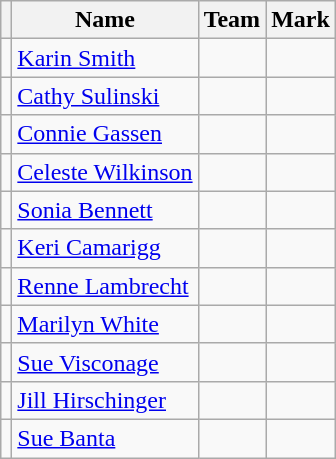<table class=wikitable>
<tr>
<th></th>
<th>Name</th>
<th>Team</th>
<th>Mark</th>
</tr>
<tr>
<td></td>
<td><a href='#'>Karin Smith</a></td>
<td></td>
<td></td>
</tr>
<tr>
<td></td>
<td><a href='#'>Cathy Sulinski</a></td>
<td></td>
<td></td>
</tr>
<tr>
<td></td>
<td><a href='#'>Connie Gassen</a></td>
<td></td>
<td></td>
</tr>
<tr>
<td></td>
<td><a href='#'>Celeste Wilkinson</a></td>
<td></td>
<td></td>
</tr>
<tr>
<td></td>
<td><a href='#'>Sonia Bennett</a></td>
<td></td>
<td></td>
</tr>
<tr>
<td></td>
<td><a href='#'>Keri Camarigg</a></td>
<td></td>
<td></td>
</tr>
<tr>
<td></td>
<td><a href='#'>Renne Lambrecht</a></td>
<td></td>
<td></td>
</tr>
<tr>
<td></td>
<td><a href='#'>Marilyn White</a></td>
<td></td>
<td></td>
</tr>
<tr>
<td></td>
<td><a href='#'>Sue Visconage</a></td>
<td></td>
<td></td>
</tr>
<tr>
<td></td>
<td><a href='#'>Jill Hirschinger</a></td>
<td></td>
<td></td>
</tr>
<tr>
<td></td>
<td><a href='#'>Sue Banta</a></td>
<td></td>
<td></td>
</tr>
</table>
